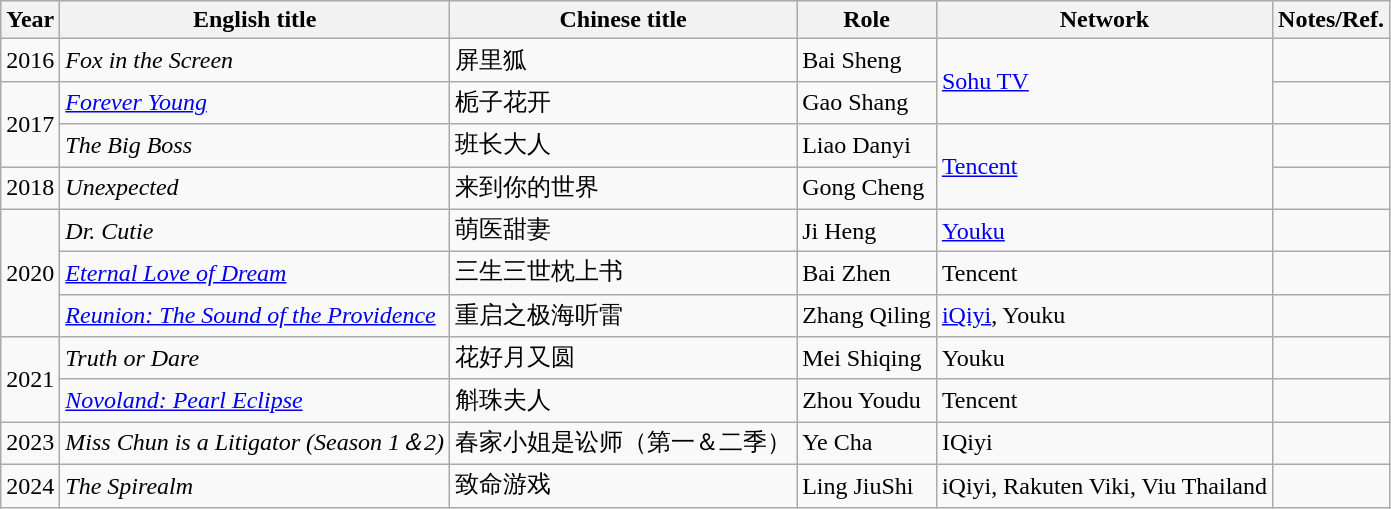<table class="wikitable sortable">
<tr>
<th>Year</th>
<th>English title</th>
<th>Chinese title</th>
<th>Role</th>
<th>Network</th>
<th class="unsortable">Notes/Ref.</th>
</tr>
<tr>
<td>2016</td>
<td><em>Fox in the Screen</em></td>
<td>屏里狐</td>
<td>Bai Sheng</td>
<td rowspan=2><a href='#'>Sohu TV</a></td>
<td></td>
</tr>
<tr>
<td rowspan=2>2017</td>
<td><em><a href='#'>Forever Young</a></em></td>
<td>栀子花开</td>
<td>Gao Shang</td>
<td></td>
</tr>
<tr>
<td><em>The Big Boss</em></td>
<td>班长大人</td>
<td>Liao Danyi</td>
<td rowspan=2><a href='#'>Tencent</a></td>
<td></td>
</tr>
<tr>
<td>2018</td>
<td><em>Unexpected</em></td>
<td>来到你的世界</td>
<td>Gong Cheng</td>
<td></td>
</tr>
<tr>
<td rowspan=3>2020</td>
<td><em>Dr. Cutie</em></td>
<td>萌医甜妻</td>
<td>Ji Heng</td>
<td><a href='#'>Youku</a></td>
<td></td>
</tr>
<tr>
<td><em><a href='#'>Eternal Love of Dream</a></em></td>
<td>三生三世枕上书</td>
<td>Bai Zhen</td>
<td>Tencent</td>
<td></td>
</tr>
<tr>
<td><em><a href='#'>Reunion: The Sound of the Providence</a></em></td>
<td>重启之极海听雷</td>
<td>Zhang Qiling</td>
<td><a href='#'>iQiyi</a>, Youku</td>
<td></td>
</tr>
<tr>
<td rowspan="2">2021</td>
<td><em>Truth or Dare</em></td>
<td>花好月又圆</td>
<td>Mei Shiqing</td>
<td>Youku</td>
<td></td>
</tr>
<tr>
<td><em><a href='#'>Novoland: Pearl Eclipse</a></em></td>
<td>斛珠夫人</td>
<td>Zhou Youdu</td>
<td>Tencent</td>
<td></td>
</tr>
<tr>
<td>2023</td>
<td><em>Miss Chun is a Litigator (Season 1＆2)</em></td>
<td>春家小姐是讼师（第一＆二季）</td>
<td>Ye Cha</td>
<td>IQiyi</td>
<td></td>
</tr>
<tr>
<td>2024</td>
<td><em>The Spirealm</em></td>
<td>致命游戏</td>
<td>Ling JiuShi</td>
<td>iQiyi, Rakuten Viki, Viu Thailand</td>
<td></td>
</tr>
</table>
